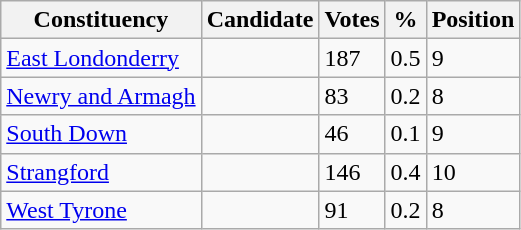<table class="wikitable sortable">
<tr>
<th>Constituency</th>
<th>Candidate</th>
<th>Votes</th>
<th>%</th>
<th>Position</th>
</tr>
<tr>
<td><a href='#'>East Londonderry</a></td>
<td></td>
<td>187</td>
<td>0.5</td>
<td>9</td>
</tr>
<tr>
<td><a href='#'>Newry and Armagh</a></td>
<td></td>
<td>83</td>
<td>0.2</td>
<td>8</td>
</tr>
<tr>
<td><a href='#'>South Down</a></td>
<td></td>
<td>46</td>
<td>0.1</td>
<td>9</td>
</tr>
<tr>
<td><a href='#'>Strangford</a></td>
<td></td>
<td>146</td>
<td>0.4</td>
<td>10</td>
</tr>
<tr>
<td><a href='#'>West Tyrone</a></td>
<td></td>
<td>91</td>
<td>0.2</td>
<td>8</td>
</tr>
</table>
